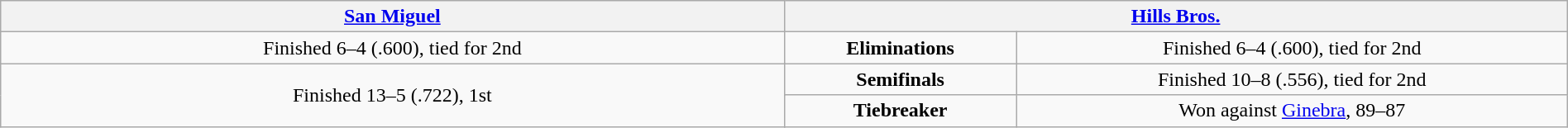<table class="wikitable" style="width:100%;">
<tr align=center>
<th colspan="2" style="width:45%;"><a href='#'>San Miguel</a></th>
<th colspan="2" style="width:45%;"><a href='#'>Hills Bros.</a></th>
</tr>
<tr align=center>
<td>Finished 6–4 (.600), tied for 2nd</td>
<td colspan=2><strong>Eliminations</strong></td>
<td>Finished 6–4 (.600), tied for 2nd</td>
</tr>
<tr align=center>
<td rowspan=2>Finished 13–5 (.722), 1st</td>
<td colspan=2><strong>Semifinals</strong></td>
<td>Finished 10–8 (.556), tied for 2nd</td>
</tr>
<tr align=center>
<td colspan=2><strong>Tiebreaker</strong></td>
<td>Won against <a href='#'>Ginebra</a>, 89–87</td>
</tr>
</table>
